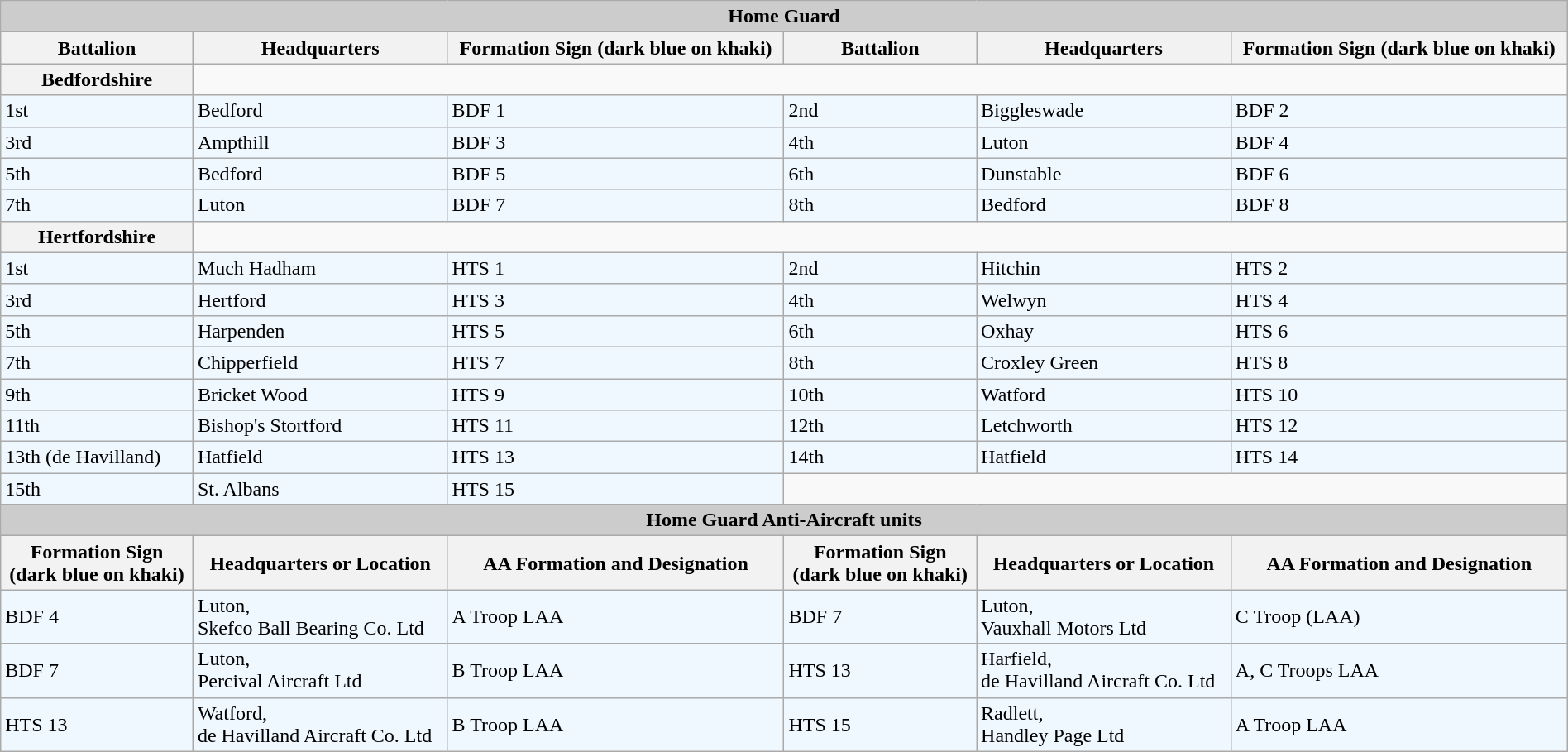<table class="wikitable" style="width:100%;">
<tr>
<th colspan="6" style="background:#ccc;">Home Guard</th>
</tr>
<tr>
<th>Battalion</th>
<th>Headquarters</th>
<th>Formation Sign (dark blue on khaki)</th>
<th>Battalion</th>
<th>Headquarters</th>
<th>Formation Sign (dark blue on khaki)</th>
</tr>
<tr>
<th>Bedfordshire</th>
</tr>
<tr style="background:#f0f8ff;">
<td>1st</td>
<td>Bedford</td>
<td>BDF 1</td>
<td>2nd</td>
<td>Biggleswade</td>
<td>BDF 2</td>
</tr>
<tr style="background:#f0f8ff;">
<td>3rd</td>
<td>Ampthill</td>
<td>BDF 3</td>
<td>4th</td>
<td>Luton</td>
<td>BDF 4</td>
</tr>
<tr style="background:#f0f8ff;">
<td>5th</td>
<td>Bedford</td>
<td>BDF 5</td>
<td>6th</td>
<td>Dunstable</td>
<td>BDF 6</td>
</tr>
<tr style="background:#f0f8ff;">
<td>7th</td>
<td>Luton</td>
<td>BDF 7</td>
<td>8th</td>
<td>Bedford</td>
<td>BDF 8</td>
</tr>
<tr>
<th>Hertfordshire</th>
</tr>
<tr style="background:#f0f8ff;">
<td>1st</td>
<td>Much Hadham</td>
<td>HTS 1</td>
<td>2nd</td>
<td>Hitchin</td>
<td>HTS 2</td>
</tr>
<tr style="background:#f0f8ff;">
<td>3rd</td>
<td>Hertford</td>
<td>HTS 3</td>
<td>4th</td>
<td>Welwyn</td>
<td>HTS 4</td>
</tr>
<tr style="background:#f0f8ff;">
<td>5th</td>
<td>Harpenden</td>
<td>HTS 5</td>
<td>6th</td>
<td>Oxhay</td>
<td>HTS 6</td>
</tr>
<tr style="background:#f0f8ff;">
<td>7th</td>
<td>Chipperfield</td>
<td>HTS 7</td>
<td>8th</td>
<td>Croxley Green</td>
<td>HTS 8</td>
</tr>
<tr style="background:#f0f8ff;">
<td>9th</td>
<td>Bricket Wood</td>
<td>HTS 9</td>
<td>10th</td>
<td>Watford</td>
<td>HTS 10</td>
</tr>
<tr style="background:#f0f8ff;">
<td>11th</td>
<td>Bishop's Stortford</td>
<td>HTS 11</td>
<td>12th</td>
<td>Letchworth</td>
<td>HTS 12</td>
</tr>
<tr style="background:#f0f8ff;">
<td>13th (de Havilland)</td>
<td>Hatfield</td>
<td>HTS 13</td>
<td>14th</td>
<td>Hatfield</td>
<td>HTS 14</td>
</tr>
<tr style="background:#f0f8ff;">
<td>15th</td>
<td>St. Albans</td>
<td>HTS 15</td>
</tr>
<tr>
<th colspan="6" style="background:#ccc;">Home Guard Anti-Aircraft units</th>
</tr>
<tr>
<th>Formation Sign<br> (dark blue on khaki)</th>
<th>Headquarters or Location</th>
<th>AA Formation and Designation</th>
<th>Formation Sign<br> (dark blue on khaki)</th>
<th>Headquarters or Location</th>
<th>AA Formation and Designation</th>
</tr>
<tr style="background:#f0f8ff;">
<td>BDF 4</td>
<td>Luton,<br> Skefco Ball Bearing Co. Ltd</td>
<td>A Troop LAA</td>
<td>BDF 7</td>
<td>Luton,<br>Vauxhall Motors Ltd</td>
<td>C Troop (LAA)</td>
</tr>
<tr style="background:#f0f8ff;">
<td>BDF 7</td>
<td>Luton,<br> Percival Aircraft Ltd</td>
<td>B Troop LAA</td>
<td>HTS 13</td>
<td>Harfield,<br> de Havilland Aircraft Co. Ltd</td>
<td>A, C Troops LAA</td>
</tr>
<tr style="background:#f0f8ff;">
<td>HTS 13</td>
<td>Watford,<br> de Havilland Aircraft Co. Ltd</td>
<td>B Troop LAA</td>
<td>HTS 15</td>
<td>Radlett,<br> Handley Page Ltd</td>
<td>A Troop LAA</td>
</tr>
</table>
